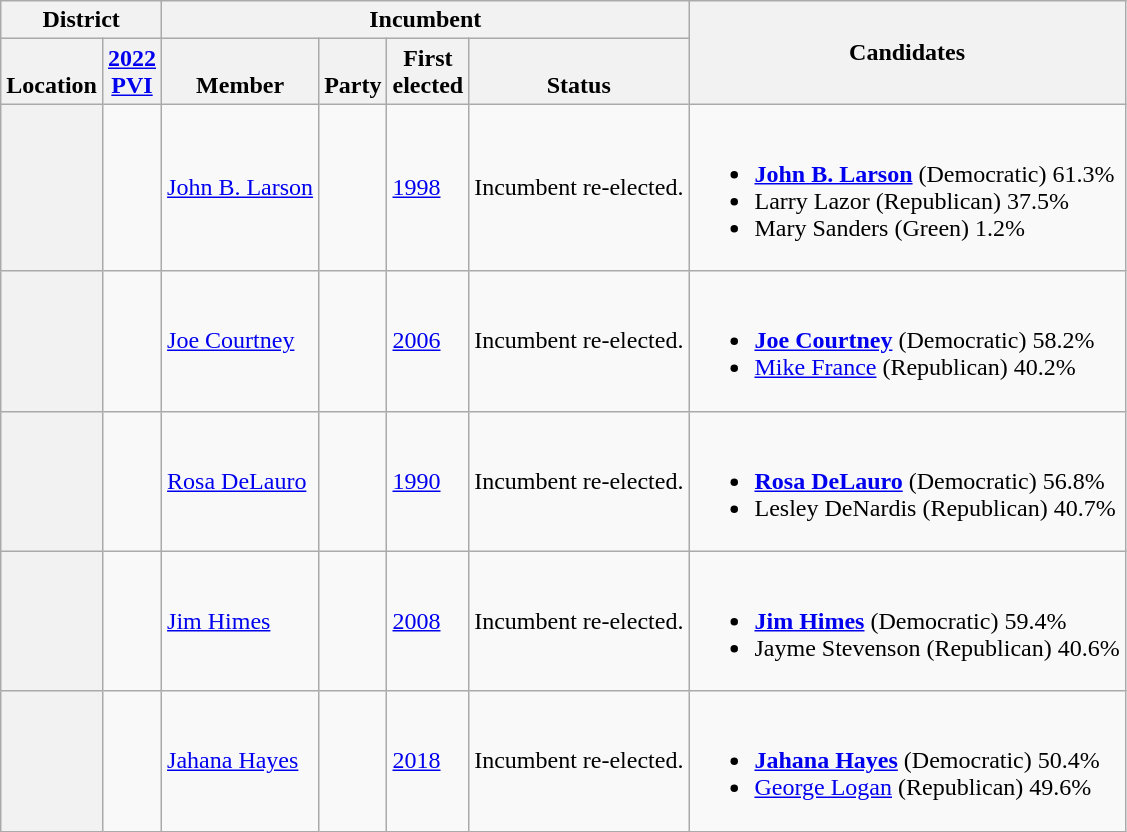<table class="wikitable sortable">
<tr>
<th colspan=2>District</th>
<th colspan=4>Incumbent</th>
<th rowspan=2 class="unsortable">Candidates</th>
</tr>
<tr valign=bottom>
<th>Location</th>
<th><a href='#'>2022<br>PVI</a></th>
<th>Member</th>
<th>Party</th>
<th>First<br>elected</th>
<th>Status</th>
</tr>
<tr>
<th></th>
<td></td>
<td><a href='#'>John B. Larson</a></td>
<td></td>
<td><a href='#'>1998</a></td>
<td>Incumbent re-elected.</td>
<td nowrap><br><ul><li> <strong><a href='#'>John B. Larson</a></strong> (Democratic) 61.3%</li><li>Larry Lazor (Republican) 37.5%</li><li>Mary Sanders (Green) 1.2%</li></ul></td>
</tr>
<tr>
<th></th>
<td></td>
<td><a href='#'>Joe Courtney</a></td>
<td></td>
<td><a href='#'>2006</a></td>
<td>Incumbent re-elected.</td>
<td nowrap><br><ul><li> <strong><a href='#'>Joe Courtney</a></strong> (Democratic) 58.2%</li><li><a href='#'>Mike France</a> (Republican) 40.2%</li></ul></td>
</tr>
<tr>
<th></th>
<td></td>
<td><a href='#'>Rosa DeLauro</a></td>
<td></td>
<td><a href='#'>1990</a></td>
<td>Incumbent re-elected.</td>
<td nowrap><br><ul><li> <strong><a href='#'>Rosa DeLauro</a></strong> (Democratic) 56.8%</li><li>Lesley DeNardis (Republican) 40.7%</li></ul></td>
</tr>
<tr>
<th></th>
<td></td>
<td><a href='#'>Jim Himes</a></td>
<td></td>
<td><a href='#'>2008</a></td>
<td>Incumbent re-elected.</td>
<td nowrap><br><ul><li> <strong><a href='#'>Jim Himes</a></strong> (Democratic) 59.4%</li><li>Jayme Stevenson (Republican) 40.6%</li></ul></td>
</tr>
<tr>
<th></th>
<td></td>
<td><a href='#'>Jahana Hayes</a></td>
<td></td>
<td><a href='#'>2018</a></td>
<td>Incumbent re-elected.</td>
<td nowrap><br><ul><li> <strong><a href='#'>Jahana Hayes</a></strong> (Democratic) 50.4%</li><li><a href='#'>George Logan</a> (Republican) 49.6%</li></ul></td>
</tr>
</table>
